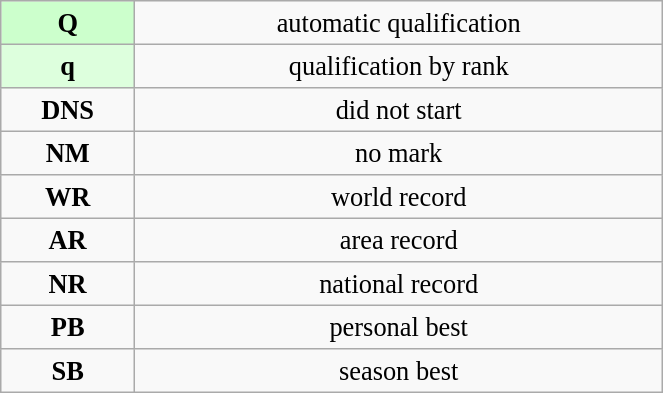<table class="wikitable" style=" text-align:center; font-size:110%;" width="35%">
<tr>
<td bgcolor="ccffcc"><strong>Q</strong></td>
<td>automatic qualification</td>
</tr>
<tr>
<td bgcolor="ddffdd"><strong>q</strong></td>
<td>qualification by rank</td>
</tr>
<tr>
<td><strong>DNS</strong></td>
<td>did not start</td>
</tr>
<tr>
<td><strong>NM</strong></td>
<td>no mark</td>
</tr>
<tr>
<td><strong>WR</strong></td>
<td>world record</td>
</tr>
<tr>
<td><strong>AR</strong></td>
<td>area record</td>
</tr>
<tr>
<td><strong>NR</strong></td>
<td>national record</td>
</tr>
<tr>
<td><strong>PB</strong></td>
<td>personal best</td>
</tr>
<tr>
<td><strong>SB</strong></td>
<td>season best</td>
</tr>
</table>
